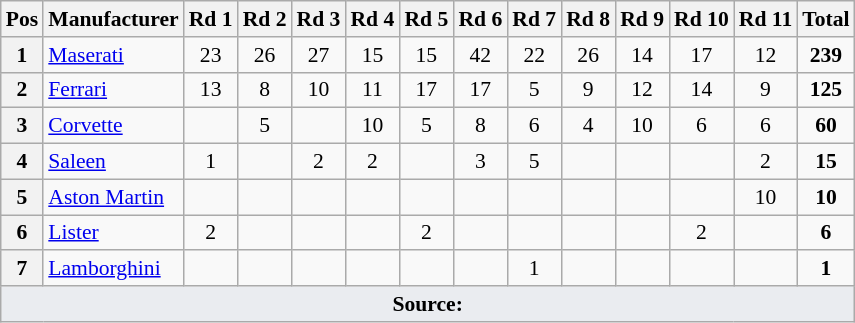<table class="wikitable" style="font-size: 90%;">
<tr>
<th>Pos</th>
<th>Manufacturer</th>
<th>Rd 1</th>
<th>Rd 2</th>
<th>Rd 3</th>
<th>Rd 4</th>
<th>Rd 5</th>
<th>Rd 6</th>
<th>Rd 7</th>
<th>Rd 8</th>
<th>Rd 9</th>
<th>Rd 10</th>
<th>Rd 11</th>
<th>Total</th>
</tr>
<tr>
<th>1</th>
<td> <a href='#'>Maserati</a></td>
<td align=center>23</td>
<td align=center>26</td>
<td align=center>27</td>
<td align=center>15</td>
<td align=center>15</td>
<td align=center>42</td>
<td align=center>22</td>
<td align=center>26</td>
<td align=center>14</td>
<td align=center>17</td>
<td align=center>12</td>
<td align=center><strong>239</strong></td>
</tr>
<tr>
<th>2</th>
<td> <a href='#'>Ferrari</a></td>
<td align=center>13</td>
<td align=center>8</td>
<td align=center>10</td>
<td align=center>11</td>
<td align=center>17</td>
<td align=center>17</td>
<td align=center>5</td>
<td align=center>9</td>
<td align=center>12</td>
<td align=center>14</td>
<td align=center>9</td>
<td align=center><strong>125</strong></td>
</tr>
<tr>
<th>3</th>
<td> <a href='#'>Corvette</a></td>
<td></td>
<td align=center>5</td>
<td></td>
<td align=center>10</td>
<td align=center>5</td>
<td align=center>8</td>
<td align=center>6</td>
<td align=center>4</td>
<td align=center>10</td>
<td align=center>6</td>
<td align=center>6</td>
<td align=center><strong>60</strong></td>
</tr>
<tr>
<th>4</th>
<td> <a href='#'>Saleen</a></td>
<td align=center>1</td>
<td></td>
<td align=center>2</td>
<td align=center>2</td>
<td></td>
<td align=center>3</td>
<td align=center>5</td>
<td></td>
<td></td>
<td></td>
<td align=center>2</td>
<td align=center><strong>15</strong></td>
</tr>
<tr>
<th>5</th>
<td> <a href='#'>Aston Martin</a></td>
<td></td>
<td></td>
<td></td>
<td></td>
<td></td>
<td></td>
<td></td>
<td></td>
<td></td>
<td></td>
<td align=center>10</td>
<td align=center><strong>10</strong></td>
</tr>
<tr>
<th>6</th>
<td> <a href='#'>Lister</a></td>
<td align=center>2</td>
<td></td>
<td></td>
<td></td>
<td align=center>2</td>
<td></td>
<td></td>
<td></td>
<td></td>
<td align=center>2</td>
<td></td>
<td align=center><strong>6</strong></td>
</tr>
<tr>
<th>7</th>
<td> <a href='#'>Lamborghini</a></td>
<td></td>
<td></td>
<td></td>
<td></td>
<td></td>
<td></td>
<td align=center>1</td>
<td></td>
<td></td>
<td></td>
<td></td>
<td align=center><strong>1</strong></td>
</tr>
<tr class="sortbottom">
<td colspan="14" style="background-color:#EAECF0;text-align:center"><strong>Source:</strong></td>
</tr>
</table>
